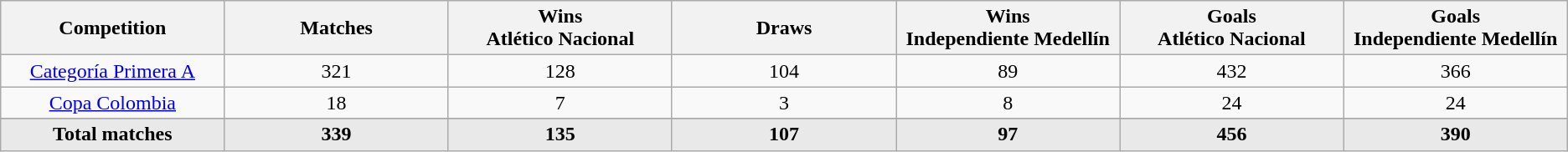<table class="wikitable" style="text-align: center">
<tr>
<th width="13%">Competition</th>
<th width="13%">Matches</th>
<th width="13%">Wins<br>Atlético Nacional</th>
<th width="13%">Draws</th>
<th width="13%">Wins<br>Independiente Medellín</th>
<th width="13%">Goals<br>Atlético Nacional</th>
<th width="13%">Goals<br>Independiente Medellín</th>
</tr>
<tr>
<td><a href='#'>Categoría Primera A</a></td>
<td>321</td>
<td>128</td>
<td>104</td>
<td>89</td>
<td>432</td>
<td>366</td>
</tr>
<tr>
<td><a href='#'>Copa Colombia</a></td>
<td>18</td>
<td>7</td>
<td>3</td>
<td>8</td>
<td>24</td>
<td>24</td>
</tr>
<tr>
</tr>
<tr bgcolor=E9E9E9>
<td><strong>Total matches</strong></td>
<td><strong>339</strong></td>
<td><strong>135</strong></td>
<td><strong>107</strong></td>
<td><strong>97</strong></td>
<td><strong>456</strong></td>
<td><strong>390</strong></td>
</tr>
</table>
